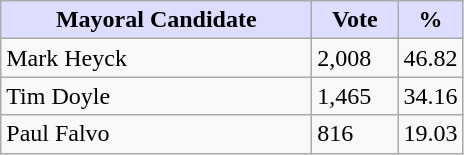<table class="wikitable">
<tr>
<th style="background:#ddf; width:200px;">Mayoral Candidate</th>
<th style="background:#ddf; width:50px;">Vote</th>
<th style="background:#ddf; width:30px;">%</th>
</tr>
<tr>
<td>Mark Heyck</td>
<td>2,008</td>
<td>46.82</td>
</tr>
<tr>
<td>Tim Doyle</td>
<td>1,465</td>
<td>34.16</td>
</tr>
<tr>
<td>Paul Falvo</td>
<td>816</td>
<td>19.03</td>
</tr>
</table>
